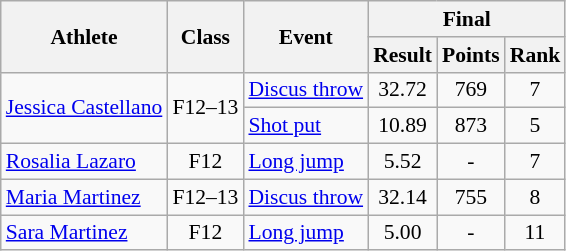<table class=wikitable style="font-size:90%">
<tr>
<th rowspan="2">Athlete</th>
<th rowspan="2">Class</th>
<th rowspan="2">Event</th>
<th colspan="3">Final</th>
</tr>
<tr>
<th>Result</th>
<th>Points</th>
<th>Rank</th>
</tr>
<tr>
<td rowspan="2"><a href='#'>Jessica Castellano</a></td>
<td rowspan="2" style="text-align:center;">F12–13</td>
<td><a href='#'>Discus throw</a></td>
<td style="text-align:center;">32.72</td>
<td style="text-align:center;">769</td>
<td style="text-align:center;">7</td>
</tr>
<tr>
<td><a href='#'>Shot put</a></td>
<td style="text-align:center;">10.89</td>
<td style="text-align:center;">873</td>
<td style="text-align:center;">5</td>
</tr>
<tr>
<td><a href='#'>Rosalia Lazaro</a></td>
<td style="text-align:center;">F12</td>
<td><a href='#'>Long jump</a></td>
<td style="text-align:center;">5.52</td>
<td style="text-align:center;">-</td>
<td style="text-align:center;">7</td>
</tr>
<tr>
<td><a href='#'>Maria Martinez</a></td>
<td style="text-align:center;">F12–13</td>
<td><a href='#'>Discus throw</a></td>
<td style="text-align:center;">32.14</td>
<td style="text-align:center;">755</td>
<td style="text-align:center;">8</td>
</tr>
<tr>
<td><a href='#'>Sara Martinez</a></td>
<td style="text-align:center;">F12</td>
<td><a href='#'>Long jump</a></td>
<td style="text-align:center;">5.00</td>
<td style="text-align:center;">-</td>
<td style="text-align:center;">11</td>
</tr>
</table>
